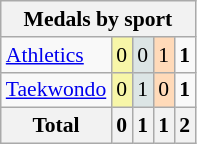<table class="wikitable" style="font-size:90%; text-align:center;">
<tr>
<th colspan="5">Medals by sport</th>
</tr>
<tr>
<td align="left"><a href='#'>Athletics</a></td>
<td style="background:#F7F6A8;">0</td>
<td style="background:#DCE5E5;">0</td>
<td style="background:#FFDAB9;">1</td>
<td><strong>1</strong></td>
</tr>
<tr>
<td align="left"><a href='#'>Taekwondo</a></td>
<td style="background:#F7F6A8;">0</td>
<td style="background:#DCE5E5;">1</td>
<td style="background:#FFDAB9;">0</td>
<td><strong>1</strong></td>
</tr>
<tr class="sortbottom">
<th>Total</th>
<th>0</th>
<th>1</th>
<th>1</th>
<th>2</th>
</tr>
</table>
